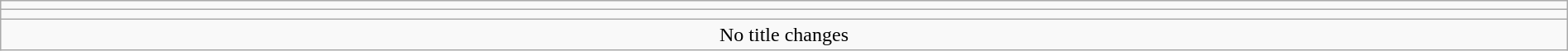<table class="wikitable" style="text-align:center; width:100%;">
<tr>
<td colspan=5></td>
</tr>
<tr>
<td colspan=5><strong></strong></td>
</tr>
<tr>
<td colspan="5">No title changes</td>
</tr>
</table>
